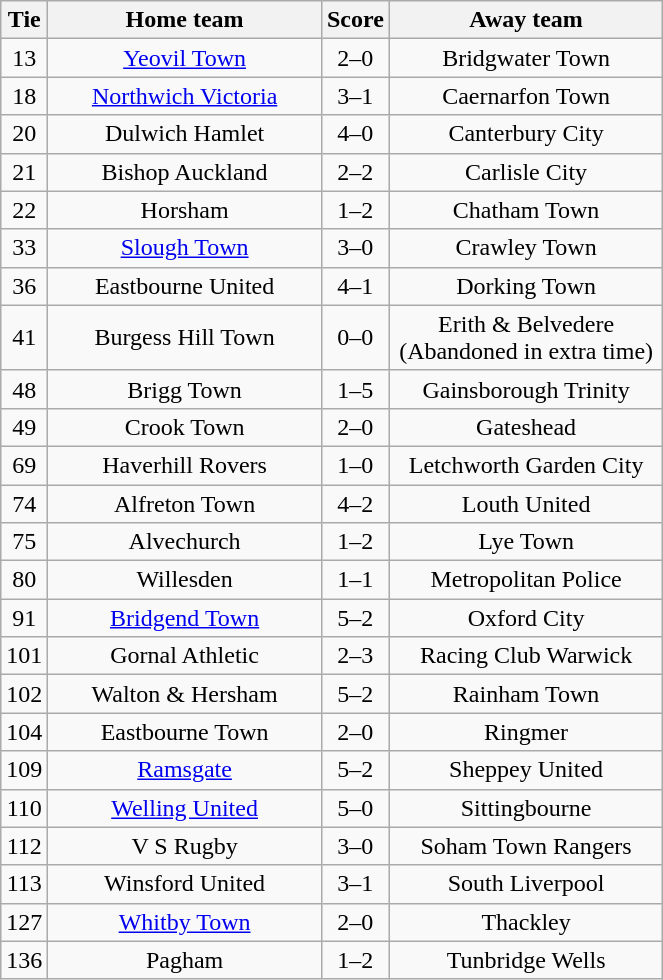<table class="wikitable" style="text-align:center;">
<tr>
<th width=20>Tie</th>
<th width=175>Home team</th>
<th width=20>Score</th>
<th width=175>Away team</th>
</tr>
<tr>
<td>13</td>
<td><a href='#'>Yeovil Town</a></td>
<td>2–0</td>
<td>Bridgwater Town</td>
</tr>
<tr>
<td>18</td>
<td><a href='#'>Northwich Victoria</a></td>
<td>3–1</td>
<td>Caernarfon Town</td>
</tr>
<tr>
<td>20</td>
<td>Dulwich Hamlet</td>
<td>4–0</td>
<td>Canterbury City</td>
</tr>
<tr>
<td>21</td>
<td>Bishop Auckland</td>
<td>2–2</td>
<td>Carlisle City</td>
</tr>
<tr>
<td>22</td>
<td>Horsham</td>
<td>1–2</td>
<td>Chatham Town</td>
</tr>
<tr>
<td>33</td>
<td><a href='#'>Slough Town</a></td>
<td>3–0</td>
<td>Crawley Town</td>
</tr>
<tr>
<td>36</td>
<td>Eastbourne United</td>
<td>4–1</td>
<td>Dorking Town</td>
</tr>
<tr>
<td>41</td>
<td>Burgess Hill Town</td>
<td>0–0</td>
<td>Erith & Belvedere (Abandoned in extra time)</td>
</tr>
<tr>
<td>48</td>
<td>Brigg Town</td>
<td>1–5</td>
<td>Gainsborough Trinity</td>
</tr>
<tr>
<td>49</td>
<td>Crook Town</td>
<td>2–0</td>
<td>Gateshead</td>
</tr>
<tr>
<td>69</td>
<td>Haverhill Rovers</td>
<td>1–0</td>
<td>Letchworth Garden City</td>
</tr>
<tr>
<td>74</td>
<td>Alfreton Town</td>
<td>4–2</td>
<td>Louth United</td>
</tr>
<tr>
<td>75</td>
<td>Alvechurch</td>
<td>1–2</td>
<td>Lye Town</td>
</tr>
<tr>
<td>80</td>
<td>Willesden</td>
<td>1–1</td>
<td>Metropolitan Police</td>
</tr>
<tr>
<td>91</td>
<td><a href='#'>Bridgend Town</a></td>
<td>5–2</td>
<td>Oxford City</td>
</tr>
<tr>
<td>101</td>
<td>Gornal Athletic</td>
<td>2–3</td>
<td>Racing Club Warwick</td>
</tr>
<tr>
<td>102</td>
<td>Walton & Hersham</td>
<td>5–2</td>
<td>Rainham Town</td>
</tr>
<tr>
<td>104</td>
<td>Eastbourne Town</td>
<td>2–0</td>
<td>Ringmer</td>
</tr>
<tr>
<td>109</td>
<td><a href='#'>Ramsgate</a></td>
<td>5–2</td>
<td>Sheppey United</td>
</tr>
<tr>
<td>110</td>
<td><a href='#'>Welling United</a></td>
<td>5–0</td>
<td>Sittingbourne</td>
</tr>
<tr>
<td>112</td>
<td>V S Rugby</td>
<td>3–0</td>
<td>Soham Town Rangers</td>
</tr>
<tr>
<td>113</td>
<td>Winsford United</td>
<td>3–1</td>
<td>South Liverpool</td>
</tr>
<tr>
<td>127</td>
<td><a href='#'>Whitby Town</a></td>
<td>2–0</td>
<td>Thackley</td>
</tr>
<tr>
<td>136</td>
<td>Pagham</td>
<td>1–2</td>
<td>Tunbridge Wells</td>
</tr>
</table>
